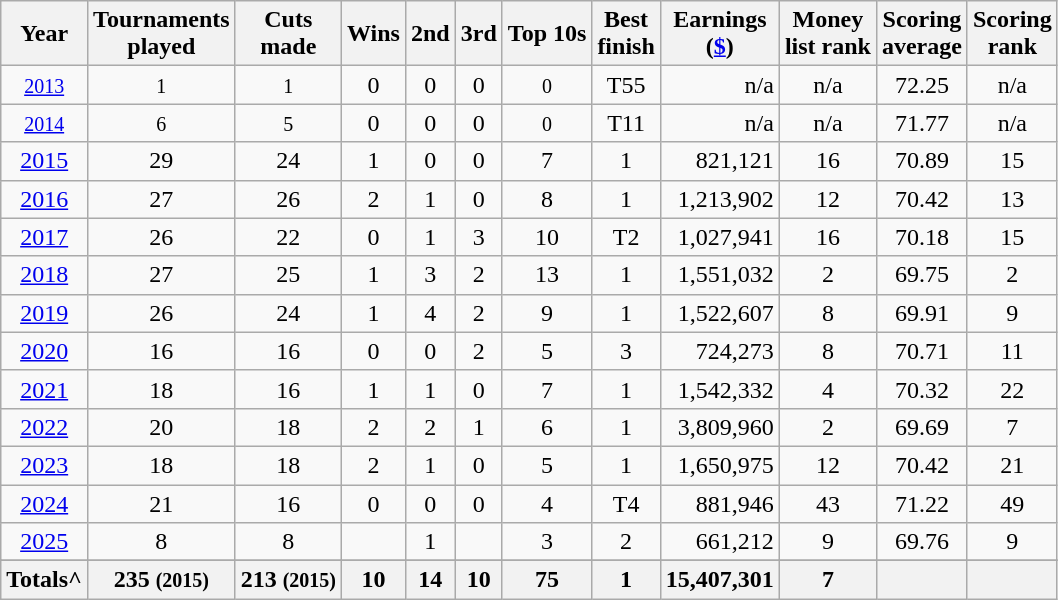<table class="wikitable" style="text-align:center; ">
<tr>
<th>Year</th>
<th>Tournaments <br>played</th>
<th>Cuts <br>made</th>
<th>Wins</th>
<th>2nd</th>
<th>3rd</th>
<th>Top 10s</th>
<th>Best <br>finish</th>
<th>Earnings<br>(<a href='#'>$</a>)</th>
<th>Money <br>list rank</th>
<th>Scoring <br>average</th>
<th>Scoring<br>rank</th>
</tr>
<tr>
<td><small><a href='#'>2013</a></small></td>
<td><small>1</small></td>
<td><small>1</small></td>
<td>0</td>
<td>0</td>
<td>0</td>
<td><small>0</small></td>
<td>T55</td>
<td align=right>n/a</td>
<td>n/a</td>
<td>72.25</td>
<td>n/a</td>
</tr>
<tr>
<td><small><a href='#'>2014</a></small></td>
<td><small>6</small></td>
<td><small>5</small></td>
<td>0</td>
<td>0</td>
<td>0</td>
<td><small>0</small></td>
<td>T11</td>
<td align=right>n/a</td>
<td>n/a</td>
<td>71.77</td>
<td>n/a</td>
</tr>
<tr>
<td><a href='#'>2015</a></td>
<td>29</td>
<td>24</td>
<td>1</td>
<td>0</td>
<td>0</td>
<td>7</td>
<td>1</td>
<td align=right>821,121</td>
<td>16</td>
<td>70.89</td>
<td>15</td>
</tr>
<tr>
<td><a href='#'>2016</a></td>
<td>27</td>
<td>26</td>
<td>2</td>
<td>1</td>
<td>0</td>
<td>8</td>
<td>1</td>
<td align="right">1,213,902</td>
<td>12</td>
<td>70.42</td>
<td>13</td>
</tr>
<tr>
<td><a href='#'>2017</a></td>
<td>26</td>
<td>22</td>
<td>0</td>
<td>1</td>
<td>3</td>
<td>10</td>
<td>T2</td>
<td align="right">1,027,941</td>
<td>16</td>
<td>70.18</td>
<td>15</td>
</tr>
<tr>
<td><a href='#'>2018</a></td>
<td>27</td>
<td>25</td>
<td>1</td>
<td>3</td>
<td>2</td>
<td>13</td>
<td>1</td>
<td align="right">1,551,032</td>
<td>2</td>
<td>69.75</td>
<td>2</td>
</tr>
<tr>
<td><a href='#'>2019</a></td>
<td>26</td>
<td>24</td>
<td>1</td>
<td>4</td>
<td>2</td>
<td>9</td>
<td>1</td>
<td align="right">1,522,607</td>
<td>8</td>
<td>69.91</td>
<td>9</td>
</tr>
<tr>
<td><a href='#'>2020</a></td>
<td>16</td>
<td>16</td>
<td>0</td>
<td>0</td>
<td>2</td>
<td>5</td>
<td>3</td>
<td align="right">724,273</td>
<td>8</td>
<td>70.71</td>
<td>11</td>
</tr>
<tr>
<td><a href='#'>2021</a></td>
<td>18</td>
<td>16</td>
<td>1</td>
<td>1</td>
<td>0</td>
<td>7</td>
<td>1</td>
<td align="right">1,542,332</td>
<td>4</td>
<td>70.32</td>
<td>22</td>
</tr>
<tr>
<td><a href='#'>2022</a></td>
<td>20</td>
<td>18</td>
<td>2</td>
<td>2</td>
<td>1</td>
<td>6</td>
<td>1</td>
<td align="right">3,809,960</td>
<td>2</td>
<td>69.69</td>
<td>7</td>
</tr>
<tr>
<td><a href='#'>2023</a></td>
<td>18</td>
<td>18</td>
<td>2</td>
<td>1</td>
<td>0</td>
<td>5</td>
<td>1</td>
<td align="right">1,650,975</td>
<td>12</td>
<td>70.42</td>
<td>21</td>
</tr>
<tr>
<td><a href='#'>2024</a></td>
<td>21</td>
<td>16</td>
<td>0</td>
<td>0</td>
<td>0</td>
<td>4</td>
<td>T4</td>
<td align=right>881,946</td>
<td>43</td>
<td>71.22</td>
<td>49</td>
</tr>
<tr>
<td><a href='#'>2025</a></td>
<td>8 </td>
<td>8 </td>
<td></td>
<td>1 </td>
<td></td>
<td>3 </td>
<td>2 </td>
<td align=right>661,212</td>
<td>9</td>
<td>69.76</td>
<td>9</td>
</tr>
<tr>
</tr>
<tr>
<th>Totals^</th>
<th>235 <small>(2015) </small> </th>
<th>213 <small>(2015) </small> </th>
<th>10 </th>
<th>14 </th>
<th>10 </th>
<th>75 </th>
<th>1 </th>
<th align=right>15,407,301 </th>
<th>7 </th>
<th></th>
<th></th>
</tr>
</table>
